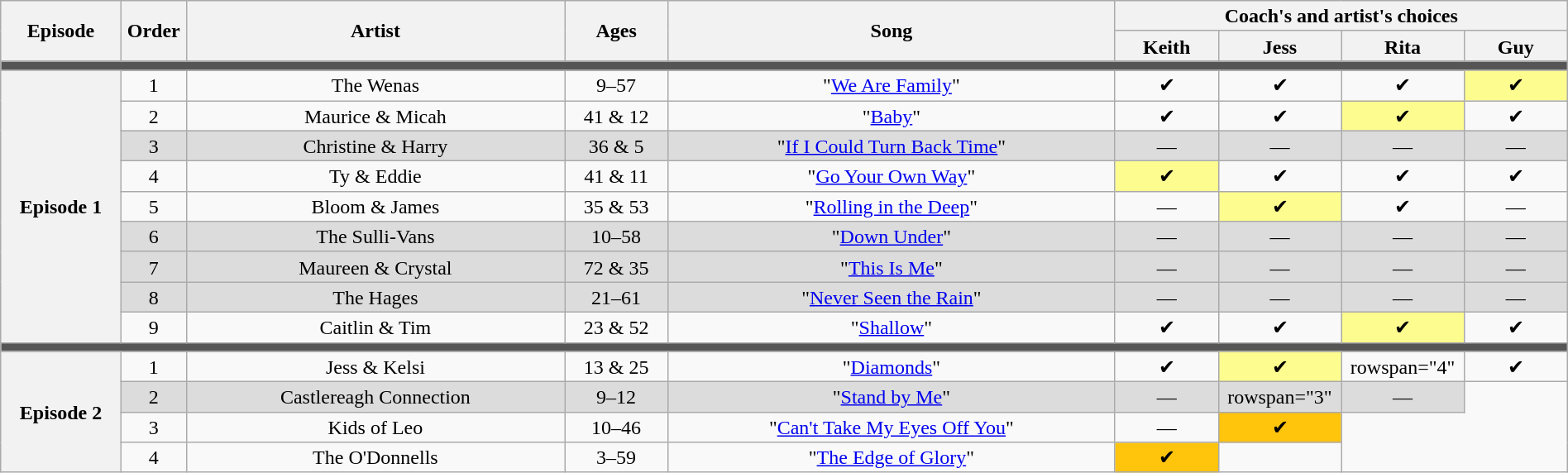<table class="wikitable" style="text-align:center; line-height:17px; width:100%">
<tr>
<th rowspan="2" scope="col" style="width:07%">Episode</th>
<th rowspan="2" scope="col" style="width:02%">Order</th>
<th rowspan="2" scope="col" style="width:22%">Artist</th>
<th rowspan="2" scope="col" style="width:06%">Ages</th>
<th rowspan="2" scope="col" style="width:26%">Song</th>
<th colspan="4" scope="col" style="width:40%">Coach's and artist's choices</th>
</tr>
<tr>
<th style="width:06%">Keith</th>
<th style="width:06%">Jess</th>
<th style="width:06%">Rita</th>
<th style="width:06%">Guy</th>
</tr>
<tr>
<td colspan="12" style="background:#555"></td>
</tr>
<tr>
<th rowspan="9">Episode 1<br></th>
<td>1</td>
<td>The Wenas</td>
<td>9–57</td>
<td>"<a href='#'>We Are Family</a>"</td>
<td>✔</td>
<td>✔</td>
<td>✔</td>
<td style="background:#fdfc8f">✔</td>
</tr>
<tr>
<td>2</td>
<td>Maurice & Micah</td>
<td>41 & 12</td>
<td>"<a href='#'>Baby</a>"</td>
<td>✔</td>
<td>✔</td>
<td style="background:#fdfc8f">✔</td>
<td>✔</td>
</tr>
<tr style="background:#DCDCDC">
<td>3</td>
<td>Christine & Harry</td>
<td>36 & 5</td>
<td>"<a href='#'>If I Could Turn Back Time</a>"</td>
<td>—</td>
<td>—</td>
<td>—</td>
<td>—</td>
</tr>
<tr>
<td>4</td>
<td>Ty & Eddie</td>
<td>41 & 11</td>
<td>"<a href='#'>Go Your Own Way</a>"</td>
<td style="background:#fdfc8f">✔</td>
<td>✔</td>
<td>✔</td>
<td>✔</td>
</tr>
<tr>
<td>5</td>
<td>Bloom & James</td>
<td>35 & 53</td>
<td>"<a href='#'>Rolling in the Deep</a>"</td>
<td>—</td>
<td style="background:#fdfc8f">✔</td>
<td>✔</td>
<td>—</td>
</tr>
<tr style="background:#DCDCDC">
<td>6</td>
<td>The Sulli-Vans</td>
<td>10–58</td>
<td>"<a href='#'>Down Under</a>"</td>
<td>—</td>
<td>—</td>
<td>—</td>
<td>—</td>
</tr>
<tr style="background:#DCDCDC">
<td>7</td>
<td>Maureen & Crystal</td>
<td>72 & 35</td>
<td>"<a href='#'>This Is Me</a>"</td>
<td>—</td>
<td>—</td>
<td>—</td>
<td>—</td>
</tr>
<tr style="background:#DCDCDC">
<td>8</td>
<td>The Hages</td>
<td>21–61</td>
<td>"<a href='#'>Never Seen the Rain</a>"</td>
<td>—</td>
<td>—</td>
<td>—</td>
<td>—</td>
</tr>
<tr>
<td>9</td>
<td>Caitlin & Tim</td>
<td>23 & 52</td>
<td>"<a href='#'>Shallow</a>"</td>
<td>✔</td>
<td>✔</td>
<td style="background:#fdfc8f">✔</td>
<td>✔</td>
</tr>
<tr>
<td colspan="12" style="background:#555"></td>
</tr>
<tr>
<th rowspan="4">Episode 2<br></th>
<td>1</td>
<td>Jess & Kelsi</td>
<td>13 & 25</td>
<td>"<a href='#'>Diamonds</a>"</td>
<td>✔</td>
<td style="background:#fdfc8f">✔</td>
<td>rowspan="4" </td>
<td>✔</td>
</tr>
<tr style="background:#DCDCDC">
<td>2</td>
<td>Castlereagh Connection</td>
<td>9–12</td>
<td>"<a href='#'>Stand by Me</a>"</td>
<td>—</td>
<td>rowspan="3" </td>
<td>—</td>
</tr>
<tr>
<td>3</td>
<td>Kids of Leo</td>
<td>10–46</td>
<td>"<a href='#'>Can't Take My Eyes Off You</a>"</td>
<td>—</td>
<td style="background:#FFC40C">✔</td>
</tr>
<tr>
<td>4</td>
<td>The O'Donnells</td>
<td>3–59</td>
<td>"<a href='#'>The Edge of Glory</a>"</td>
<td style="background:#FFC40C">✔</td>
<td></td>
</tr>
</table>
